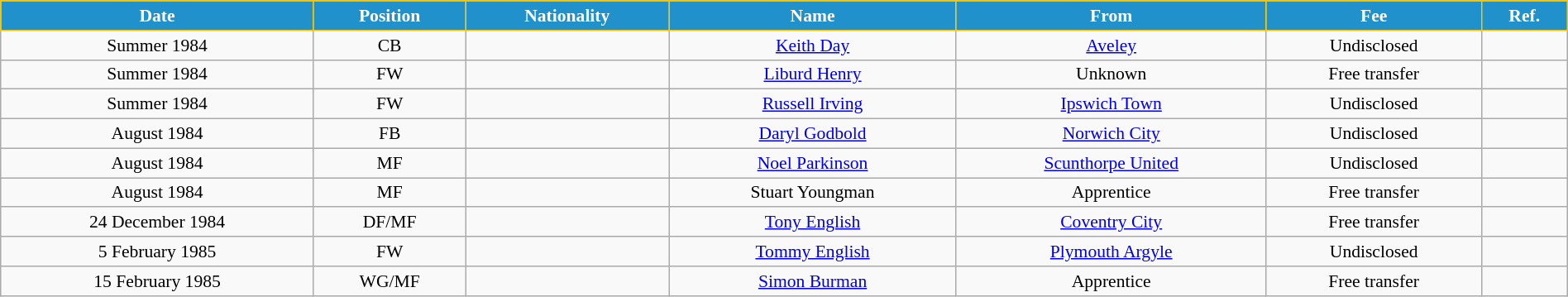<table class="wikitable" style="text-align:center; font-size:90%; width:100%;">
<tr>
<th style="background:#2191CC; color:white; border:1px solid #F7C408; text-align:center;">Date</th>
<th style="background:#2191CC; color:white; border:1px solid #F7C408; text-align:center;">Position</th>
<th style="background:#2191CC; color:white; border:1px solid #F7C408; text-align:center;">Nationality</th>
<th style="background:#2191CC; color:white; border:1px solid #F7C408; text-align:center;">Name</th>
<th style="background:#2191CC; color:white; border:1px solid #F7C408; text-align:center;">From</th>
<th style="background:#2191CC; color:white; border:1px solid #F7C408; text-align:center;">Fee</th>
<th style="background:#2191CC; color:white; border:1px solid #F7C408; text-align:center;">Ref.</th>
</tr>
<tr>
<td>Summer 1984</td>
<td>CB</td>
<td></td>
<td><a href='#'>Keith Day</a></td>
<td> <a href='#'>Aveley</a></td>
<td>Undisclosed</td>
<td></td>
</tr>
<tr>
<td>Summer 1984</td>
<td>FW</td>
<td></td>
<td><a href='#'>Liburd Henry</a></td>
<td>Unknown</td>
<td>Free transfer</td>
<td></td>
</tr>
<tr>
<td>Summer 1984</td>
<td>FW</td>
<td></td>
<td><a href='#'>Russell Irving</a></td>
<td> <a href='#'>Ipswich Town</a></td>
<td>Undisclosed</td>
<td></td>
</tr>
<tr>
<td>August 1984</td>
<td>FB</td>
<td></td>
<td><a href='#'>Daryl Godbold</a></td>
<td> <a href='#'>Norwich City</a></td>
<td>Undisclosed</td>
<td></td>
</tr>
<tr>
<td>August 1984</td>
<td>MF</td>
<td></td>
<td><a href='#'>Noel Parkinson</a></td>
<td> <a href='#'>Scunthorpe United</a></td>
<td>Undisclosed</td>
<td></td>
</tr>
<tr>
<td>August 1984</td>
<td>MF</td>
<td></td>
<td>Stuart Youngman</td>
<td>Apprentice</td>
<td>Free transfer</td>
<td></td>
</tr>
<tr>
<td>24 December 1984</td>
<td>DF/MF</td>
<td></td>
<td><a href='#'>Tony English</a></td>
<td> <a href='#'>Coventry City</a></td>
<td>Free transfer</td>
<td></td>
</tr>
<tr>
<td>5 February 1985</td>
<td>FW</td>
<td></td>
<td><a href='#'>Tommy English</a></td>
<td> <a href='#'>Plymouth Argyle</a></td>
<td>Undisclosed</td>
<td></td>
</tr>
<tr>
<td>15 February 1985</td>
<td>WG/MF</td>
<td></td>
<td><a href='#'>Simon Burman</a></td>
<td>Apprentice</td>
<td>Free transfer</td>
<td></td>
</tr>
</table>
